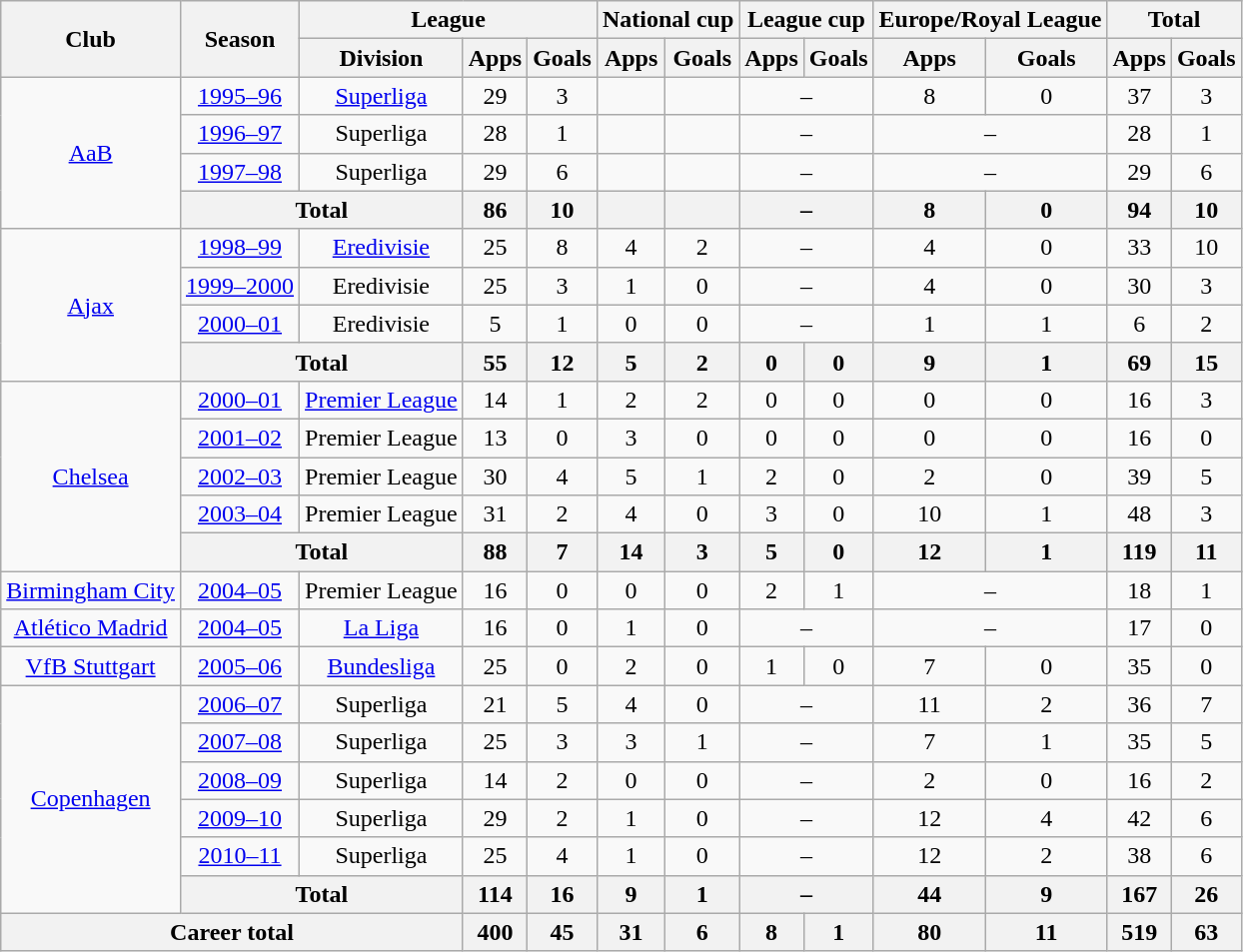<table class=wikitable style=text-align:center>
<tr>
<th rowspan=2>Club</th>
<th rowspan=2>Season</th>
<th colspan=3>League</th>
<th colspan=2>National cup</th>
<th colspan=2>League cup</th>
<th colspan=2>Europe/Royal League</th>
<th colspan=2>Total</th>
</tr>
<tr>
<th>Division</th>
<th>Apps</th>
<th>Goals</th>
<th>Apps</th>
<th>Goals</th>
<th>Apps</th>
<th>Goals</th>
<th>Apps</th>
<th>Goals</th>
<th>Apps</th>
<th>Goals</th>
</tr>
<tr>
<td rowspan="4"><a href='#'>AaB</a></td>
<td><a href='#'>1995–96</a></td>
<td><a href='#'>Superliga</a></td>
<td>29</td>
<td>3</td>
<td></td>
<td></td>
<td colspan="2">–</td>
<td>8</td>
<td>0</td>
<td>37</td>
<td>3</td>
</tr>
<tr>
<td><a href='#'>1996–97</a></td>
<td>Superliga</td>
<td>28</td>
<td>1</td>
<td></td>
<td></td>
<td colspan="2">–</td>
<td colspan="2">–</td>
<td>28</td>
<td>1</td>
</tr>
<tr>
<td><a href='#'>1997–98</a></td>
<td>Superliga</td>
<td>29</td>
<td>6</td>
<td></td>
<td></td>
<td colspan="2">–</td>
<td colspan="2">–</td>
<td>29</td>
<td>6</td>
</tr>
<tr>
<th colspan="2">Total</th>
<th>86</th>
<th>10</th>
<th></th>
<th></th>
<th colspan="2">–</th>
<th>8</th>
<th>0</th>
<th>94</th>
<th>10</th>
</tr>
<tr>
<td rowspan="4"><a href='#'>Ajax</a></td>
<td><a href='#'>1998–99</a></td>
<td><a href='#'>Eredivisie</a></td>
<td>25</td>
<td>8</td>
<td>4</td>
<td>2</td>
<td colspan="2">–</td>
<td>4</td>
<td>0</td>
<td>33</td>
<td>10</td>
</tr>
<tr>
<td><a href='#'>1999–2000</a></td>
<td>Eredivisie</td>
<td>25</td>
<td>3</td>
<td>1</td>
<td>0</td>
<td colspan="2">–</td>
<td>4</td>
<td>0</td>
<td>30</td>
<td>3</td>
</tr>
<tr>
<td><a href='#'>2000–01</a></td>
<td>Eredivisie</td>
<td>5</td>
<td>1</td>
<td>0</td>
<td>0</td>
<td colspan="2">–</td>
<td>1</td>
<td>1</td>
<td>6</td>
<td>2</td>
</tr>
<tr>
<th colspan="2">Total</th>
<th>55</th>
<th>12</th>
<th>5</th>
<th>2</th>
<th>0</th>
<th>0</th>
<th>9</th>
<th>1</th>
<th>69</th>
<th>15</th>
</tr>
<tr>
<td rowspan="5"><a href='#'>Chelsea</a></td>
<td><a href='#'>2000–01</a></td>
<td><a href='#'>Premier League</a></td>
<td>14</td>
<td>1</td>
<td>2</td>
<td>2</td>
<td>0</td>
<td>0</td>
<td>0</td>
<td>0</td>
<td>16</td>
<td>3</td>
</tr>
<tr>
<td><a href='#'>2001–02</a></td>
<td>Premier League</td>
<td>13</td>
<td>0</td>
<td>3</td>
<td>0</td>
<td>0</td>
<td>0</td>
<td>0</td>
<td>0</td>
<td>16</td>
<td>0</td>
</tr>
<tr>
<td><a href='#'>2002–03</a></td>
<td>Premier League</td>
<td>30</td>
<td>4</td>
<td>5</td>
<td>1</td>
<td>2</td>
<td>0</td>
<td>2</td>
<td>0</td>
<td>39</td>
<td>5</td>
</tr>
<tr>
<td><a href='#'>2003–04</a></td>
<td>Premier League</td>
<td>31</td>
<td>2</td>
<td>4</td>
<td>0</td>
<td>3</td>
<td>0</td>
<td>10</td>
<td>1</td>
<td>48</td>
<td>3</td>
</tr>
<tr>
<th colspan="2">Total</th>
<th>88</th>
<th>7</th>
<th>14</th>
<th>3</th>
<th>5</th>
<th>0</th>
<th>12</th>
<th>1</th>
<th>119</th>
<th>11</th>
</tr>
<tr>
<td><a href='#'>Birmingham City</a></td>
<td><a href='#'>2004–05</a></td>
<td>Premier League</td>
<td>16</td>
<td>0</td>
<td>0</td>
<td>0</td>
<td>2</td>
<td>1</td>
<td colspan="2">–</td>
<td>18</td>
<td>1</td>
</tr>
<tr>
<td><a href='#'>Atlético Madrid</a></td>
<td><a href='#'>2004–05</a></td>
<td><a href='#'>La Liga</a></td>
<td>16</td>
<td>0</td>
<td>1</td>
<td>0</td>
<td colspan="2">–</td>
<td colspan="2">–</td>
<td>17</td>
<td>0</td>
</tr>
<tr>
<td><a href='#'>VfB Stuttgart</a></td>
<td><a href='#'>2005–06</a></td>
<td><a href='#'>Bundesliga</a></td>
<td>25</td>
<td>0</td>
<td>2</td>
<td>0</td>
<td>1</td>
<td>0</td>
<td>7</td>
<td>0</td>
<td>35</td>
<td>0</td>
</tr>
<tr>
<td rowspan="6"><a href='#'>Copenhagen</a></td>
<td><a href='#'>2006–07</a></td>
<td>Superliga</td>
<td>21</td>
<td>5</td>
<td>4</td>
<td>0</td>
<td colspan="2">–</td>
<td>11</td>
<td>2</td>
<td>36</td>
<td>7</td>
</tr>
<tr>
<td><a href='#'>2007–08</a></td>
<td>Superliga</td>
<td>25</td>
<td>3</td>
<td>3</td>
<td>1</td>
<td colspan="2">–</td>
<td>7</td>
<td>1</td>
<td>35</td>
<td>5</td>
</tr>
<tr>
<td><a href='#'>2008–09</a></td>
<td>Superliga</td>
<td>14</td>
<td>2</td>
<td>0</td>
<td>0</td>
<td colspan="2">–</td>
<td>2</td>
<td>0</td>
<td>16</td>
<td>2</td>
</tr>
<tr>
<td><a href='#'>2009–10</a></td>
<td>Superliga</td>
<td>29</td>
<td>2</td>
<td>1</td>
<td>0</td>
<td colspan="2">–</td>
<td>12</td>
<td>4</td>
<td>42</td>
<td>6</td>
</tr>
<tr>
<td><a href='#'>2010–11</a></td>
<td>Superliga</td>
<td>25</td>
<td>4</td>
<td>1</td>
<td>0</td>
<td colspan="2">–</td>
<td>12</td>
<td>2</td>
<td>38</td>
<td>6</td>
</tr>
<tr>
<th colspan="2">Total</th>
<th>114</th>
<th>16</th>
<th>9</th>
<th>1</th>
<th colspan="2">–</th>
<th>44</th>
<th>9</th>
<th>167</th>
<th>26</th>
</tr>
<tr>
<th colspan="3">Career total</th>
<th>400</th>
<th>45</th>
<th>31</th>
<th>6</th>
<th>8</th>
<th>1</th>
<th>80</th>
<th>11</th>
<th>519</th>
<th>63</th>
</tr>
</table>
